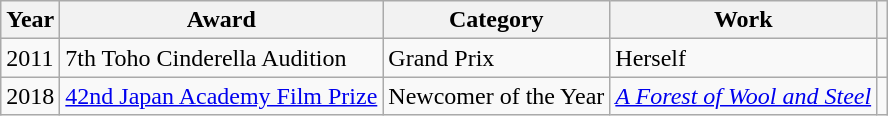<table class="wikitable">
<tr>
<th>Year</th>
<th>Award</th>
<th>Category</th>
<th>Work</th>
<th></th>
</tr>
<tr>
<td>2011</td>
<td>7th Toho Cinderella Audition</td>
<td>Grand Prix</td>
<td>Herself</td>
<td></td>
</tr>
<tr>
<td>2018</td>
<td><a href='#'>42nd Japan Academy Film Prize</a></td>
<td>Newcomer of the Year</td>
<td><em><a href='#'>A Forest of Wool and Steel</a></em></td>
<td></td>
</tr>
</table>
